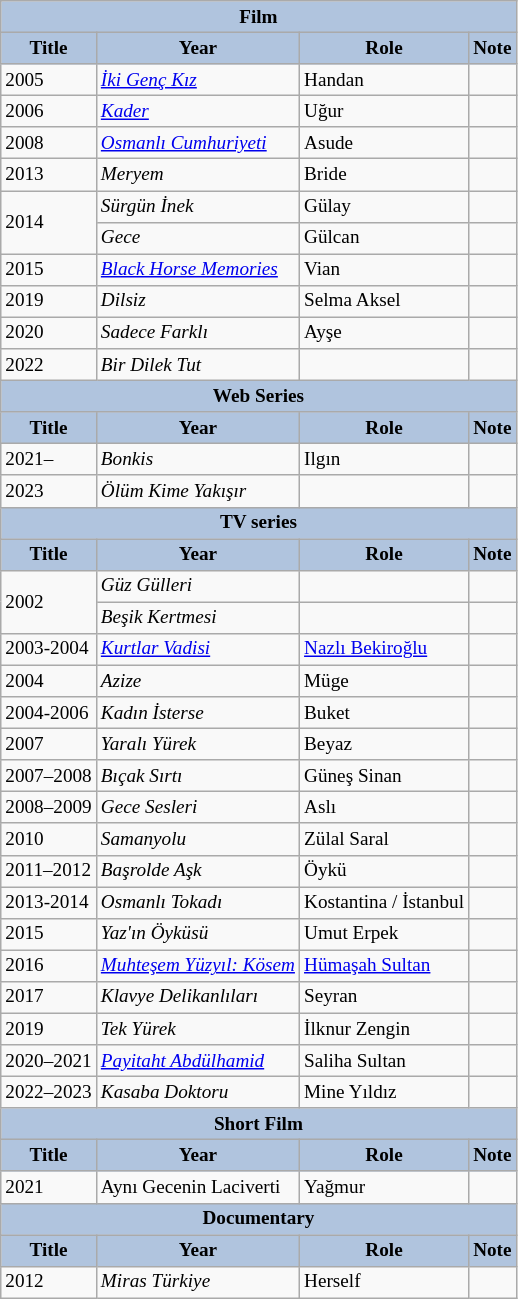<table class="wikitable" style="font-size: 80%;">
<tr>
<th colspan="4" style="background:LightSteelBlue">Film</th>
</tr>
<tr>
<th style="background:LightSteelBlue">Title</th>
<th style="background:LightSteelBlue">Year</th>
<th style="background:LightSteelBlue">Role</th>
<th style="background:LightSteelBlue">Note</th>
</tr>
<tr>
<td>2005</td>
<td><em><a href='#'>İki Genç Kız</a> </em></td>
<td>Handan</td>
<td></td>
</tr>
<tr>
<td>2006</td>
<td><em><a href='#'>Kader</a></em></td>
<td>Uğur</td>
<td></td>
</tr>
<tr>
<td>2008</td>
<td><em><a href='#'>Osmanlı Cumhuriyeti</a></em></td>
<td>Asude</td>
<td></td>
</tr>
<tr>
<td>2013</td>
<td><em>Meryem</em></td>
<td>Bride</td>
<td></td>
</tr>
<tr>
<td rowspan="2">2014</td>
<td><em>Sürgün İnek</em></td>
<td>Gülay</td>
<td></td>
</tr>
<tr>
<td><em>Gece</em></td>
<td>Gülcan</td>
<td></td>
</tr>
<tr>
<td>2015</td>
<td><em><a href='#'>Black Horse Memories</a></em></td>
<td>Vian</td>
<td></td>
</tr>
<tr>
<td>2019</td>
<td><em>Dilsiz</em></td>
<td>Selma Aksel</td>
<td></td>
</tr>
<tr>
<td>2020</td>
<td><em>Sadece Farklı</em></td>
<td>Ayşe</td>
<td></td>
</tr>
<tr>
<td>2022</td>
<td><em>Bir Dilek Tut</em></td>
<td></td>
<td></td>
</tr>
<tr>
<th colspan="4" style="background:LightSteelBlue">Web Series</th>
</tr>
<tr>
<th style="background:LightSteelBlue">Title</th>
<th style="background:LightSteelBlue">Year</th>
<th style="background:LightSteelBlue">Role</th>
<th style="background:LightSteelBlue">Note</th>
</tr>
<tr>
<td>2021–</td>
<td><em>Bonkis</em></td>
<td>Ilgın</td>
<td></td>
</tr>
<tr>
<td>2023</td>
<td><em>Ölüm Kime Yakışır</em></td>
<td></td>
<td></td>
</tr>
<tr>
<th colspan="4" style="background:LightSteelBlue">TV series</th>
</tr>
<tr>
<th style="background:LightSteelBlue">Title</th>
<th style="background:LightSteelBlue">Year</th>
<th style="background:LightSteelBlue">Role</th>
<th style="background:LightSteelBlue">Note</th>
</tr>
<tr>
<td rowspan="2">2002</td>
<td><em>Güz Gülleri</em></td>
<td></td>
<td></td>
</tr>
<tr>
<td><em>Beşik Kertmesi</em></td>
<td></td>
<td></td>
</tr>
<tr>
<td>2003-2004</td>
<td><em><a href='#'>Kurtlar Vadisi</a></em></td>
<td><a href='#'>Nazlı Bekiroğlu</a></td>
<td></td>
</tr>
<tr>
<td>2004</td>
<td><em>Azize</em></td>
<td>Müge</td>
<td></td>
</tr>
<tr>
<td>2004-2006</td>
<td><em>Kadın İsterse</em></td>
<td>Buket</td>
<td></td>
</tr>
<tr>
<td>2007</td>
<td><em>Yaralı Yürek</em></td>
<td>Beyaz</td>
<td></td>
</tr>
<tr>
<td>2007–2008</td>
<td><em>Bıçak Sırtı</em></td>
<td>Güneş Sinan</td>
<td></td>
</tr>
<tr>
<td>2008–2009</td>
<td><em>Gece Sesleri</em></td>
<td>Aslı</td>
<td></td>
</tr>
<tr>
<td>2010</td>
<td><em>Samanyolu</em></td>
<td>Zülal Saral</td>
<td></td>
</tr>
<tr>
<td>2011–2012</td>
<td><em>Başrolde Aşk</em></td>
<td>Öykü</td>
<td></td>
</tr>
<tr>
<td>2013-2014</td>
<td><em>Osmanlı Tokadı</em></td>
<td>Kostantina / İstanbul</td>
<td></td>
</tr>
<tr>
<td>2015</td>
<td><em>Yaz'ın Öyküsü</em></td>
<td>Umut Erpek</td>
<td></td>
</tr>
<tr>
<td>2016</td>
<td><em><a href='#'>Muhteşem Yüzyıl: Kösem</a></em></td>
<td><a href='#'>Hümaşah Sultan</a></td>
<td></td>
</tr>
<tr>
<td>2017</td>
<td><em>Klavye Delikanlıları</em></td>
<td>Seyran</td>
<td></td>
</tr>
<tr>
<td>2019</td>
<td><em>Tek Yürek</em></td>
<td>İlknur Zengin</td>
<td></td>
</tr>
<tr>
<td>2020–2021</td>
<td><em><a href='#'>Payitaht Abdülhamid</a></em></td>
<td>Saliha Sultan</td>
<td></td>
</tr>
<tr>
<td>2022–2023</td>
<td><em>Kasaba Doktoru</em></td>
<td>Mine Yıldız</td>
<td></td>
</tr>
<tr>
<th colspan="4" style="background:LightSteelBlue">Short Film</th>
</tr>
<tr>
<th style="background:LightSteelBlue">Title</th>
<th style="background:LightSteelBlue">Year</th>
<th style="background:LightSteelBlue">Role</th>
<th style="background:LightSteelBlue">Note</th>
</tr>
<tr>
<td>2021</td>
<td>Aynı Gecenin Laciverti</td>
<td>Yağmur</td>
<td></td>
</tr>
<tr>
<th colspan="4" style="background:LightSteelBlue">Documentary</th>
</tr>
<tr>
<th style="background:LightSteelBlue">Title</th>
<th style="background:LightSteelBlue">Year</th>
<th style="background:LightSteelBlue">Role</th>
<th style="background:LightSteelBlue">Note</th>
</tr>
<tr>
<td>2012</td>
<td><em>Miras Türkiye</em></td>
<td>Herself</td>
<td></td>
</tr>
</table>
